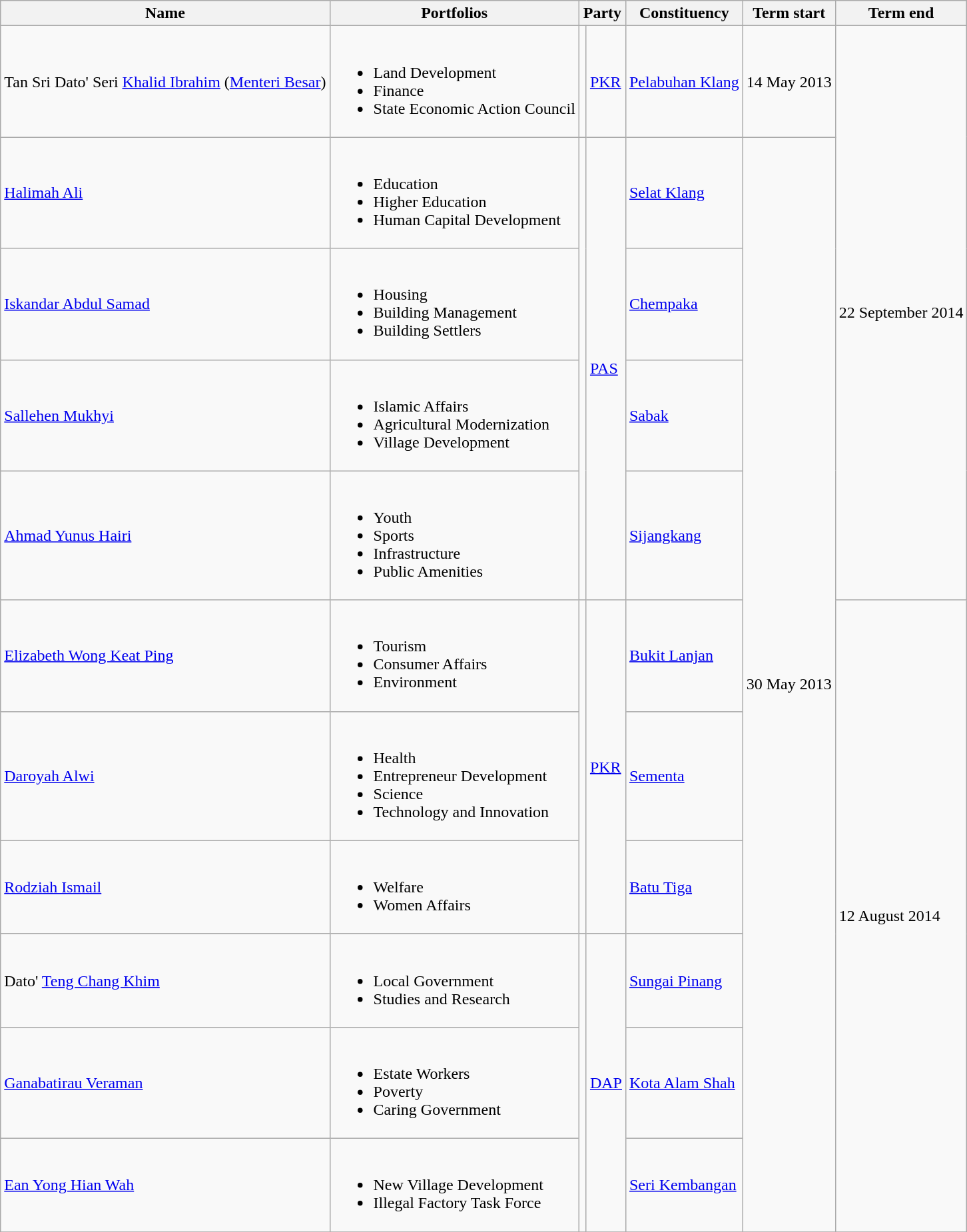<table class="wikitable">
<tr>
<th>Name</th>
<th>Portfolios</th>
<th colspan=2>Party</th>
<th>Constituency</th>
<th>Term start</th>
<th>Term end</th>
</tr>
<tr>
<td>Tan Sri Dato' Seri <a href='#'>Khalid Ibrahim</a> (<a href='#'>Menteri Besar</a>)</td>
<td><br><ul><li>Land Development</li><li>Finance</li><li>State Economic Action Council</li></ul></td>
<td bgcolor=></td>
<td><a href='#'>PKR</a></td>
<td><a href='#'>Pelabuhan Klang</a></td>
<td>14 May 2013</td>
<td rowspan="5">22 September 2014</td>
</tr>
<tr>
<td><a href='#'>Halimah Ali</a></td>
<td><br><ul><li>Education</li><li>Higher Education</li><li>Human Capital Development</li></ul></td>
<td rowspan=4 bgcolor=></td>
<td rowspan="4"><a href='#'>PAS</a></td>
<td><a href='#'>Selat Klang</a></td>
<td rowspan="10">30 May 2013</td>
</tr>
<tr>
<td><a href='#'>Iskandar Abdul Samad</a></td>
<td><br><ul><li>Housing</li><li>Building Management</li><li>Building Settlers</li></ul></td>
<td><a href='#'>Chempaka</a></td>
</tr>
<tr>
<td><a href='#'>Sallehen Mukhyi</a></td>
<td><br><ul><li>Islamic Affairs</li><li>Agricultural Modernization</li><li>Village Development</li></ul></td>
<td><a href='#'>Sabak</a></td>
</tr>
<tr>
<td><a href='#'>Ahmad Yunus Hairi</a></td>
<td><br><ul><li>Youth</li><li>Sports</li><li>Infrastructure</li><li>Public Amenities</li></ul></td>
<td><a href='#'>Sijangkang</a></td>
</tr>
<tr>
<td><a href='#'>Elizabeth Wong Keat Ping</a></td>
<td><br><ul><li>Tourism</li><li>Consumer Affairs</li><li>Environment</li></ul></td>
<td rowspan=3  bgcolor=></td>
<td rowspan="3"><a href='#'>PKR</a></td>
<td><a href='#'>Bukit Lanjan</a></td>
<td rowspan="6">12 August 2014</td>
</tr>
<tr>
<td><a href='#'>Daroyah Alwi</a></td>
<td><br><ul><li>Health</li><li>Entrepreneur Development</li><li>Science</li><li>Technology and Innovation</li></ul></td>
<td><a href='#'>Sementa</a></td>
</tr>
<tr>
<td><a href='#'>Rodziah Ismail</a></td>
<td><br><ul><li>Welfare</li><li>Women Affairs</li></ul></td>
<td><a href='#'>Batu Tiga</a></td>
</tr>
<tr>
<td>Dato' <a href='#'>Teng Chang Khim</a></td>
<td><br><ul><li>Local Government</li><li>Studies and Research</li></ul></td>
<td rowspan=3 bgcolor=></td>
<td rowspan="3"><a href='#'>DAP</a></td>
<td><a href='#'>Sungai Pinang</a></td>
</tr>
<tr>
<td><a href='#'>Ganabatirau Veraman</a></td>
<td><br><ul><li>Estate Workers</li><li>Poverty</li><li>Caring Government</li></ul></td>
<td><a href='#'>Kota Alam Shah</a></td>
</tr>
<tr>
<td><a href='#'>Ean Yong Hian Wah</a></td>
<td><br><ul><li>New Village Development</li><li>Illegal Factory Task Force</li></ul></td>
<td><a href='#'>Seri Kembangan</a></td>
</tr>
<tr>
</tr>
</table>
